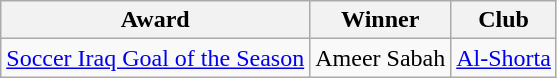<table class="wikitable">
<tr>
<th>Award</th>
<th>Winner</th>
<th>Club</th>
</tr>
<tr>
<td><a href='#'>Soccer Iraq Goal of the Season</a></td>
<td> Ameer Sabah</td>
<td><a href='#'>Al-Shorta</a></td>
</tr>
</table>
